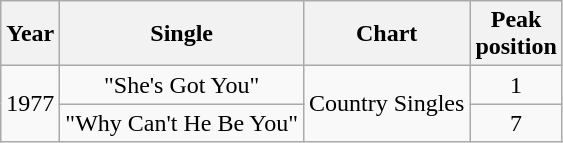<table class="wikitable" style="text-align: center;">
<tr>
<th>Year</th>
<th>Single</th>
<th>Chart</th>
<th>Peak<br>position</th>
</tr>
<tr>
<td rowspan="2">1977</td>
<td>"She's Got You"</td>
<td rowspan="2">Country Singles</td>
<td>1</td>
</tr>
<tr>
<td>"Why Can't He Be You"</td>
<td>7</td>
</tr>
</table>
